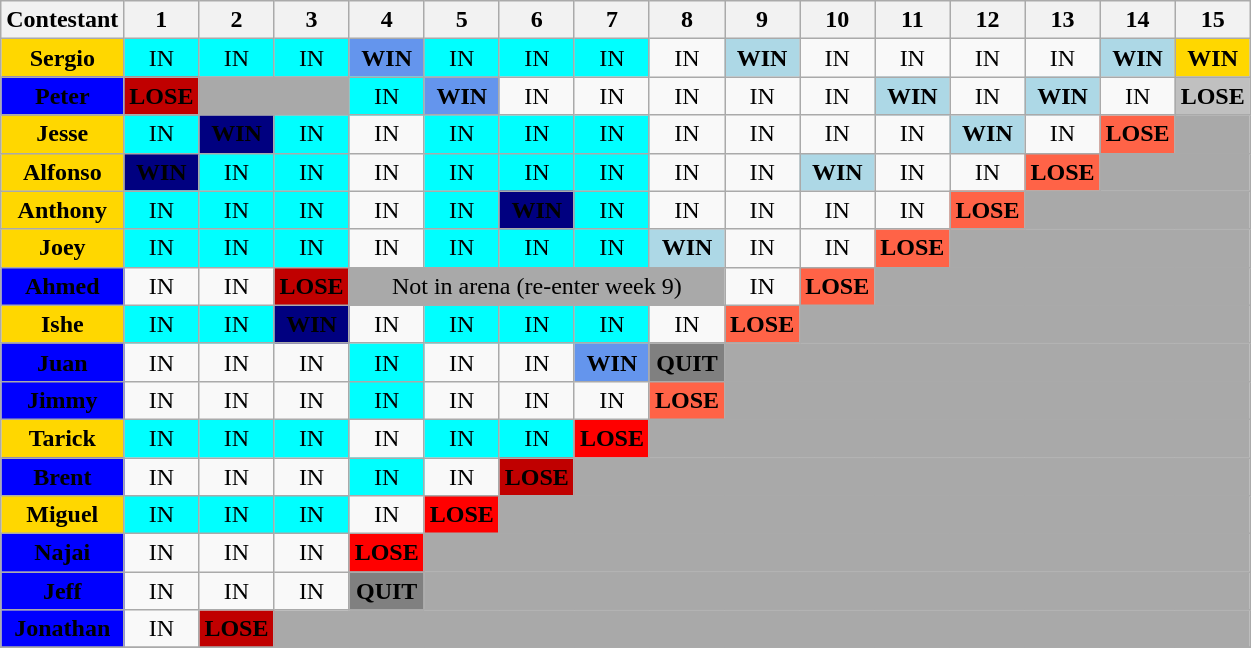<table class="wikitable" style="text-align:center">
<tr>
<th>Contestant</th>
<th>1</th>
<th>2</th>
<th>3</th>
<th>4</th>
<th>5</th>
<th>6</th>
<th>7</th>
<th>8</th>
<th>9</th>
<th>10</th>
<th>11</th>
<th>12</th>
<th>13</th>
<th>14</th>
<th>15</th>
</tr>
<tr>
<th align="left" style="background:gold">Sergio</th>
<td style="background:cyan;">IN</td>
<td style="background:cyan;">IN</td>
<td style="background:cyan;">IN</td>
<td style="background:cornflowerblue;"><strong>WIN</strong></td>
<td style="background:cyan;">IN</td>
<td style="background:cyan;">IN</td>
<td style="background:cyan;">IN</td>
<td>IN</td>
<td style="background:lightblue;"><strong>WIN</strong></td>
<td>IN</td>
<td>IN</td>
<td>IN</td>
<td>IN</td>
<td IN style="background:lightblue;"><strong>WIN</strong></td>
<td style="background:gold;"><strong>WIN</strong></td>
</tr>
<tr>
<th align="left" style="background:blue"><span>Peter</span></th>
<td style="background:#C00000;"><span><strong>LOSE</strong></span></td>
<td colspan="2" bgcolor="darkgray"><span></span></td>
<td style="background:cyan;">IN</td>
<td style="background:cornflowerblue;"><strong>WIN</strong></td>
<td>IN</td>
<td>IN</td>
<td>IN</td>
<td>IN</td>
<td>IN</td>
<td style="background:lightblue;"><strong>WIN</strong></td>
<td>IN</td>
<td style="background:lightblue;"><strong>WIN</strong></td>
<td>IN</td>
<td style="background:silver;"><strong>LOSE</strong></td>
</tr>
<tr>
<th align="left" style="background:gold">Jesse</th>
<td style="background:cyan;">IN</td>
<td style="background:navy;"><span><strong>WIN</strong></span></td>
<td style="background:cyan;">IN</td>
<td>IN</td>
<td style="background:cyan;">IN</td>
<td style="background:cyan;">IN</td>
<td style="background:cyan;">IN</td>
<td>IN</td>
<td>IN</td>
<td>IN</td>
<td>IN</td>
<td style="background:lightblue;"><strong>WIN</strong></td>
<td>IN</td>
<td style="background:tomato;"><strong>LOSE</strong></td>
<td bgcolor="darkgray"></td>
</tr>
<tr>
<th align="left" style="background:gold">Alfonso</th>
<td style="background:navy;"><span><strong>WIN</strong></span></td>
<td style="background:cyan;">IN</td>
<td style="background:cyan;">IN</td>
<td>IN</td>
<td style="background:cyan;">IN</td>
<td style="background:cyan;">IN</td>
<td style="background:cyan;">IN</td>
<td>IN</td>
<td>IN</td>
<td style="background:lightblue;"><strong>WIN</strong></td>
<td>IN</td>
<td>IN</td>
<td style="background:tomato;"><strong>LOSE</strong></td>
<td colspan=2 bgcolor="darkgray"></td>
</tr>
<tr>
<th align="left" style="background:gold">Anthony</th>
<td style="background:cyan;">IN</td>
<td style="background:cyan;">IN</td>
<td style="background:cyan;">IN</td>
<td>IN</td>
<td style="background:cyan;">IN</td>
<td style="background:navy;"><span><strong>WIN</strong></span></td>
<td style="background:cyan;">IN</td>
<td>IN</td>
<td>IN</td>
<td>IN</td>
<td>IN</td>
<td style="background:tomato;"><strong>LOSE</strong></td>
<td colspan=3 bgcolor="darkgray"></td>
</tr>
<tr>
<th align="left" style="background:gold">Joey</th>
<td style="background:cyan;">IN</td>
<td style="background:cyan;">IN</td>
<td style="background:cyan;">IN</td>
<td>IN</td>
<td style="background:cyan;">IN</td>
<td style="background:cyan;">IN</td>
<td style="background:cyan;">IN</td>
<td style="background:lightblue;"><strong>WIN</strong></td>
<td>IN</td>
<td>IN</td>
<td style="background:tomato;"><strong>LOSE</strong></td>
<td colspan=4 bgcolor="darkgray"></td>
</tr>
<tr>
<th align="left" style="background:blue"><span>Ahmed</span></th>
<td>IN</td>
<td>IN</td>
<td style="background:#C00000;"><span><strong>LOSE</strong></span></td>
<td colspan=5 bgcolor="darkgray"><span>Not in arena (re-enter week 9)</span></td>
<td>IN</td>
<td style="background:tomato;"><strong>LOSE</strong></td>
<td colspan=5 bgcolor="darkgray"></td>
</tr>
<tr>
<th align="left" style="background:gold">Ishe</th>
<td style="background:cyan;">IN</td>
<td style="background:cyan;">IN</td>
<td style="background:navy;"><span><strong>WIN</strong></span></td>
<td>IN</td>
<td style="background:cyan;">IN</td>
<td style="background:cyan;">IN</td>
<td style="background:cyan;">IN</td>
<td>IN</td>
<td style="background:tomato;"><strong>LOSE</strong></td>
<td colspan=6 bgcolor="darkgray"></td>
</tr>
<tr>
<th align="left" style="background:blue"><span>Juan</span></th>
<td>IN</td>
<td>IN</td>
<td>IN</td>
<td style="background:cyan;">IN</td>
<td>IN</td>
<td>IN</td>
<td style="background:cornflowerblue;"><strong>WIN</strong></td>
<td style="background:gray;"><strong>QUIT</strong></td>
<td colspan=7 bgcolor="darkgray"></td>
</tr>
<tr>
<th align="left" style="background:blue"><span>Jimmy</span></th>
<td>IN</td>
<td>IN</td>
<td>IN</td>
<td style="background:cyan;">IN</td>
<td>IN</td>
<td>IN</td>
<td>IN</td>
<td style="background:tomato;"><strong>LOSE</strong></td>
<td colspan=7 bgcolor="darkgray"></td>
</tr>
<tr>
<th align="left" style="background:gold">Tarick</th>
<td style="background:cyan;">IN</td>
<td style="background:cyan;">IN</td>
<td style="background:cyan;">IN</td>
<td>IN</td>
<td style="background:cyan;">IN</td>
<td style="background:cyan;">IN</td>
<td style="background:red;"><strong>LOSE</strong></td>
<td colspan=8 bgcolor="darkgray"></td>
</tr>
<tr>
<th align="left" style="background:blue"><span>Brent</span></th>
<td>IN</td>
<td>IN</td>
<td>IN</td>
<td style="background:cyan;">IN</td>
<td>IN</td>
<td style="background:#C00000;"><span><strong>LOSE</strong></span></td>
<td colspan=9 bgcolor="darkgray"></td>
</tr>
<tr>
<th align="left" style="background:gold">Miguel</th>
<td style="background:cyan;">IN</td>
<td style="background:cyan;">IN</td>
<td style="background:cyan;">IN</td>
<td>IN</td>
<td style="background:red;"><strong>LOSE</strong></td>
<td colspan=10 bgcolor="darkgray"></td>
</tr>
<tr>
<th align="left" style="background:blue"><span>Najai</span></th>
<td>IN</td>
<td>IN</td>
<td>IN</td>
<td style="background:red;"><strong>LOSE</strong></td>
<td colspan=11 bgcolor="darkgray"></td>
</tr>
<tr>
<th align="left" style="background:blue"><span>Jeff</span></th>
<td>IN</td>
<td>IN</td>
<td>IN</td>
<td style="background:gray;"><strong>QUIT</strong></td>
<td colspan=11 bgcolor="darkgray"></td>
</tr>
<tr>
<th align="left" style="background:blue"><span>Jonathan</span></th>
<td>IN</td>
<td style="background:#C00000;"><span><strong>LOSE</strong></span></td>
<td colspan=13 style="background:darkgray"></td>
</tr>
<tr>
</tr>
</table>
